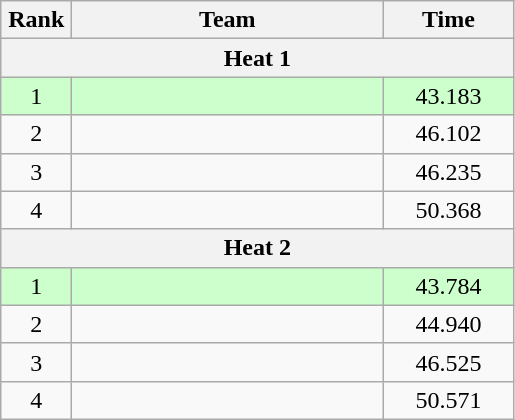<table class=wikitable style="text-align:center">
<tr>
<th width=40>Rank</th>
<th width=200>Team</th>
<th width=80>Time</th>
</tr>
<tr>
<th colspan=3>Heat 1</th>
</tr>
<tr bgcolor="#ccffcc">
<td>1</td>
<td align=left></td>
<td>43.183</td>
</tr>
<tr>
<td>2</td>
<td align=left></td>
<td>46.102</td>
</tr>
<tr>
<td>3</td>
<td align=left></td>
<td>46.235</td>
</tr>
<tr>
<td>4</td>
<td align=left></td>
<td>50.368</td>
</tr>
<tr>
<th colspan=3>Heat 2</th>
</tr>
<tr bgcolor="#ccffcc">
<td>1</td>
<td align=left></td>
<td>43.784</td>
</tr>
<tr>
<td>2</td>
<td align=left></td>
<td>44.940</td>
</tr>
<tr>
<td>3</td>
<td align=left></td>
<td>46.525</td>
</tr>
<tr>
<td>4</td>
<td align=left></td>
<td>50.571</td>
</tr>
</table>
